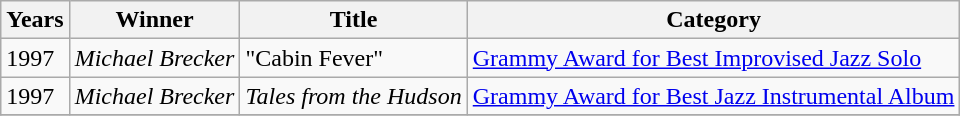<table class="wikitable">
<tr>
<th align="left">Years</th>
<th align="left">Winner</th>
<th align="left">Title</th>
<th align="left">Category</th>
</tr>
<tr>
<td align="left">1997</td>
<td align="left"><em>Michael Brecker</em></td>
<td align="left">"Cabin Fever"</td>
<td align="left"><a href='#'>Grammy Award for Best Improvised Jazz Solo</a></td>
</tr>
<tr>
<td align="left">1997</td>
<td align="left"><em>Michael Brecker</em></td>
<td align="left"><em>Tales from the Hudson</em></td>
<td align="left"><a href='#'>Grammy Award for Best Jazz Instrumental Album</a></td>
</tr>
<tr>
</tr>
</table>
